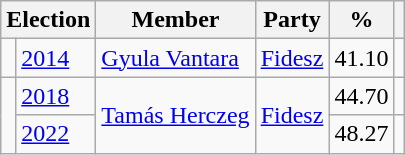<table class=wikitable>
<tr>
<th colspan=2>Election</th>
<th>Member</th>
<th>Party</th>
<th>%</th>
<th></th>
</tr>
<tr>
<td bgcolor=></td>
<td><a href='#'>2014</a></td>
<td><a href='#'>Gyula Vantara</a></td>
<td><a href='#'>Fidesz</a></td>
<td align=right>41.10</td>
<td align=center></td>
</tr>
<tr>
<td rowspan=2 bgcolor=></td>
<td><a href='#'>2018</a></td>
<td rowspan=2><a href='#'>Tamás Herczeg</a></td>
<td rowspan=2><a href='#'>Fidesz</a></td>
<td align=right>44.70</td>
<td align=center></td>
</tr>
<tr>
<td><a href='#'>2022</a></td>
<td align=right>48.27</td>
<td align=center></td>
</tr>
</table>
